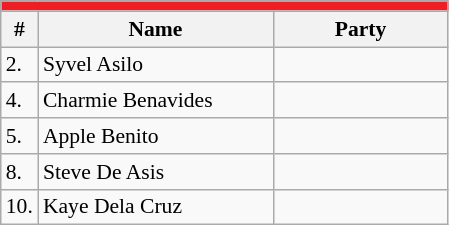<table class=wikitable style="font-size:90%">
<tr>
<td colspan=4 bgcolor=#ed1e24></td>
</tr>
<tr>
<th>#</th>
<th width=150px>Name</th>
<th colspan=2 width=110px>Party</th>
</tr>
<tr>
<td>2.</td>
<td>Syvel Asilo</td>
<td></td>
</tr>
<tr>
<td>4.</td>
<td>Charmie Benavides</td>
<td></td>
</tr>
<tr>
<td>5.</td>
<td>Apple Benito</td>
<td></td>
</tr>
<tr>
<td>8.</td>
<td>Steve De Asis</td>
<td></td>
</tr>
<tr>
<td>10.</td>
<td>Kaye Dela Cruz</td>
<td></td>
</tr>
</table>
